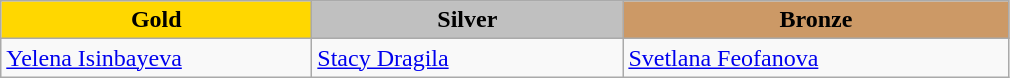<table class="wikitable" style="text-align:left">
<tr align="center">
<td width=200 bgcolor=gold><strong>Gold</strong></td>
<td width=200 bgcolor=silver><strong>Silver</strong></td>
<td width=250 bgcolor=CC9966><strong>Bronze</strong></td>
</tr>
<tr>
<td><a href='#'>Yelena Isinbayeva</a><br><em></em></td>
<td><a href='#'>Stacy Dragila</a><br><em></em></td>
<td><a href='#'>Svetlana Feofanova</a><br><em></em></td>
</tr>
</table>
